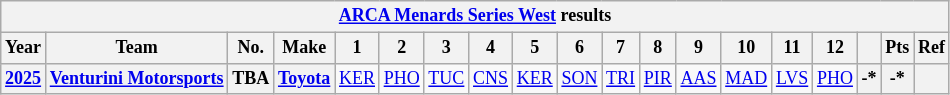<table class="wikitable" style="text-align:center; font-size:75%">
<tr>
<th colspan="19"><a href='#'>ARCA Menards Series West</a> results</th>
</tr>
<tr>
<th>Year</th>
<th>Team</th>
<th>No.</th>
<th>Make</th>
<th>1</th>
<th>2</th>
<th>3</th>
<th>4</th>
<th>5</th>
<th>6</th>
<th>7</th>
<th>8</th>
<th>9</th>
<th>10</th>
<th>11</th>
<th>12</th>
<th></th>
<th>Pts</th>
<th>Ref</th>
</tr>
<tr>
<th><a href='#'>2025</a></th>
<th><a href='#'>Venturini Motorsports</a></th>
<th>TBA</th>
<th><a href='#'>Toyota</a></th>
<td><a href='#'>KER</a></td>
<td><a href='#'>PHO</a></td>
<td><a href='#'>TUC</a></td>
<td><a href='#'>CNS</a></td>
<td><a href='#'>KER</a></td>
<td><a href='#'>SON</a></td>
<td><a href='#'>TRI</a></td>
<td><a href='#'>PIR</a></td>
<td><a href='#'>AAS</a></td>
<td><a href='#'>MAD</a></td>
<td><a href='#'>LVS</a></td>
<td><a href='#'>PHO</a></td>
<th>-*</th>
<th>-*</th>
<th></th>
</tr>
</table>
